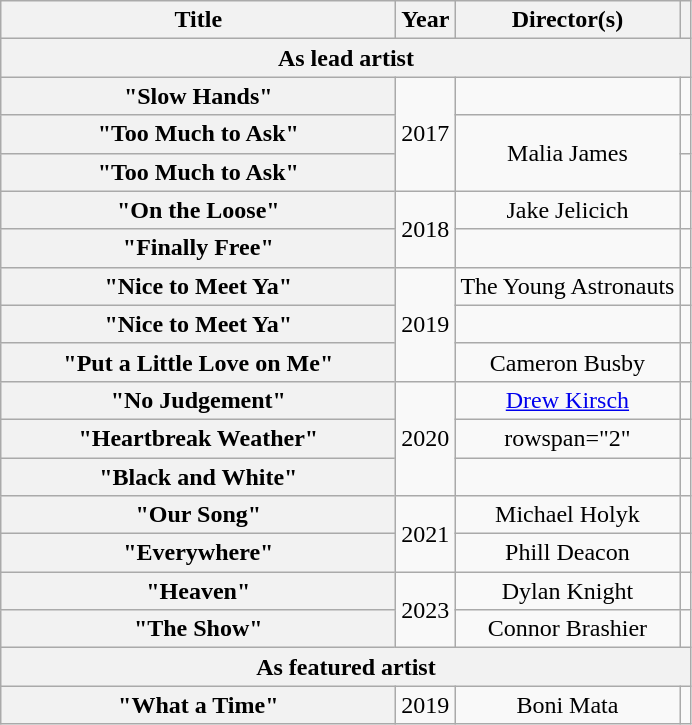<table class="wikitable plainrowheaders" style="text-align:center;">
<tr>
<th scope="col" style="width:16em;">Title</th>
<th scope="col" style="width:1em;">Year</th>
<th scope="col">Director(s)</th>
<th scope="col"></th>
</tr>
<tr>
<th colspan="4" scope="col">As lead artist</th>
</tr>
<tr>
<th scope="row">"Slow Hands" </th>
<td rowspan="3">2017</td>
<td></td>
<td></td>
</tr>
<tr>
<th scope="row">"Too Much to Ask"</th>
<td rowspan="2">Malia James</td>
<td></td>
</tr>
<tr>
<th scope="row">"Too Much to Ask" </th>
<td></td>
</tr>
<tr>
<th scope="row">"On the Loose"</th>
<td rowspan="2">2018</td>
<td>Jake Jelicich</td>
<td></td>
</tr>
<tr>
<th scope="row">"Finally Free"</th>
<td></td>
<td></td>
</tr>
<tr>
<th scope="row">"Nice to Meet Ya"</th>
<td rowspan="3">2019</td>
<td>The Young Astronauts</td>
<td></td>
</tr>
<tr>
<th scope="row">"Nice to Meet Ya" </th>
<td></td>
<td></td>
</tr>
<tr>
<th scope="row">"Put a Little Love on Me"</th>
<td>Cameron Busby</td>
<td></td>
</tr>
<tr>
<th scope="row">"No Judgement"</th>
<td rowspan="3">2020</td>
<td><a href='#'>Drew Kirsch</a></td>
<td></td>
</tr>
<tr>
<th scope="row">"Heartbreak Weather"</th>
<td>rowspan="2" </td>
<td></td>
</tr>
<tr>
<th scope="row">"Black and White"</th>
<td></td>
</tr>
<tr>
<th scope="row">"Our Song" <br> </th>
<td rowspan="2">2021</td>
<td>Michael Holyk</td>
<td></td>
</tr>
<tr>
<th scope="row">"Everywhere" <br> </th>
<td>Phill Deacon</td>
<td></td>
</tr>
<tr>
<th scope="row">"Heaven"</th>
<td rowspan="2">2023</td>
<td>Dylan Knight</td>
<td></td>
</tr>
<tr>
<th scope="row">"The Show"</th>
<td>Connor Brashier</td>
<td></td>
</tr>
<tr>
<th colspan="4" scope="col">As featured artist</th>
</tr>
<tr>
<th scope="row">"What a Time" <br> </th>
<td>2019</td>
<td>Boni Mata</td>
<td></td>
</tr>
</table>
